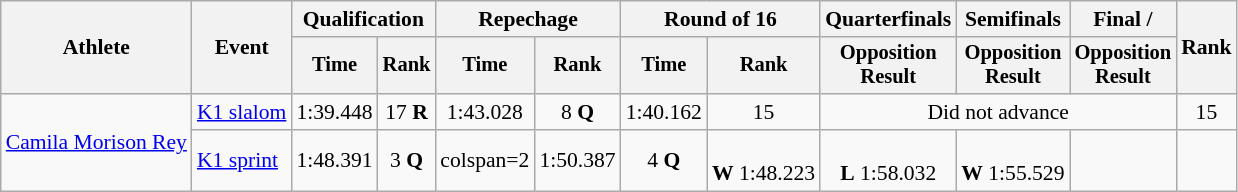<table class="wikitable" style="font-size:90%;">
<tr>
<th rowspan=2>Athlete</th>
<th rowspan=2>Event</th>
<th colspan=2>Qualification</th>
<th colspan=2>Repechage</th>
<th colspan=2>Round of 16</th>
<th>Quarterfinals</th>
<th>Semifinals</th>
<th>Final / </th>
<th rowspan=2>Rank</th>
</tr>
<tr style="font-size:95%">
<th>Time</th>
<th>Rank</th>
<th>Time</th>
<th>Rank</th>
<th>Time</th>
<th>Rank</th>
<th>Opposition <br>Result</th>
<th>Opposition <br>Result</th>
<th>Opposition <br>Result</th>
</tr>
<tr align=center>
<td rowspan=2 align=left><a href='#'>Camila Morison Rey</a></td>
<td align=left><a href='#'>K1 slalom</a></td>
<td>1:39.448</td>
<td>17 <strong>R</strong></td>
<td>1:43.028</td>
<td>8 <strong>Q</strong></td>
<td>1:40.162</td>
<td>15</td>
<td colspan=3>Did not advance</td>
<td>15</td>
</tr>
<tr align=center>
<td align=left><a href='#'>K1 sprint</a></td>
<td>1:48.391</td>
<td>3 <strong>Q</strong></td>
<td>colspan=2 </td>
<td>1:50.387</td>
<td>4 <strong>Q</strong></td>
<td><br><strong>W</strong> 1:48.223</td>
<td><br><strong>L</strong> 1:58.032</td>
<td><br><strong>W</strong> 1:55.529</td>
<td></td>
</tr>
</table>
